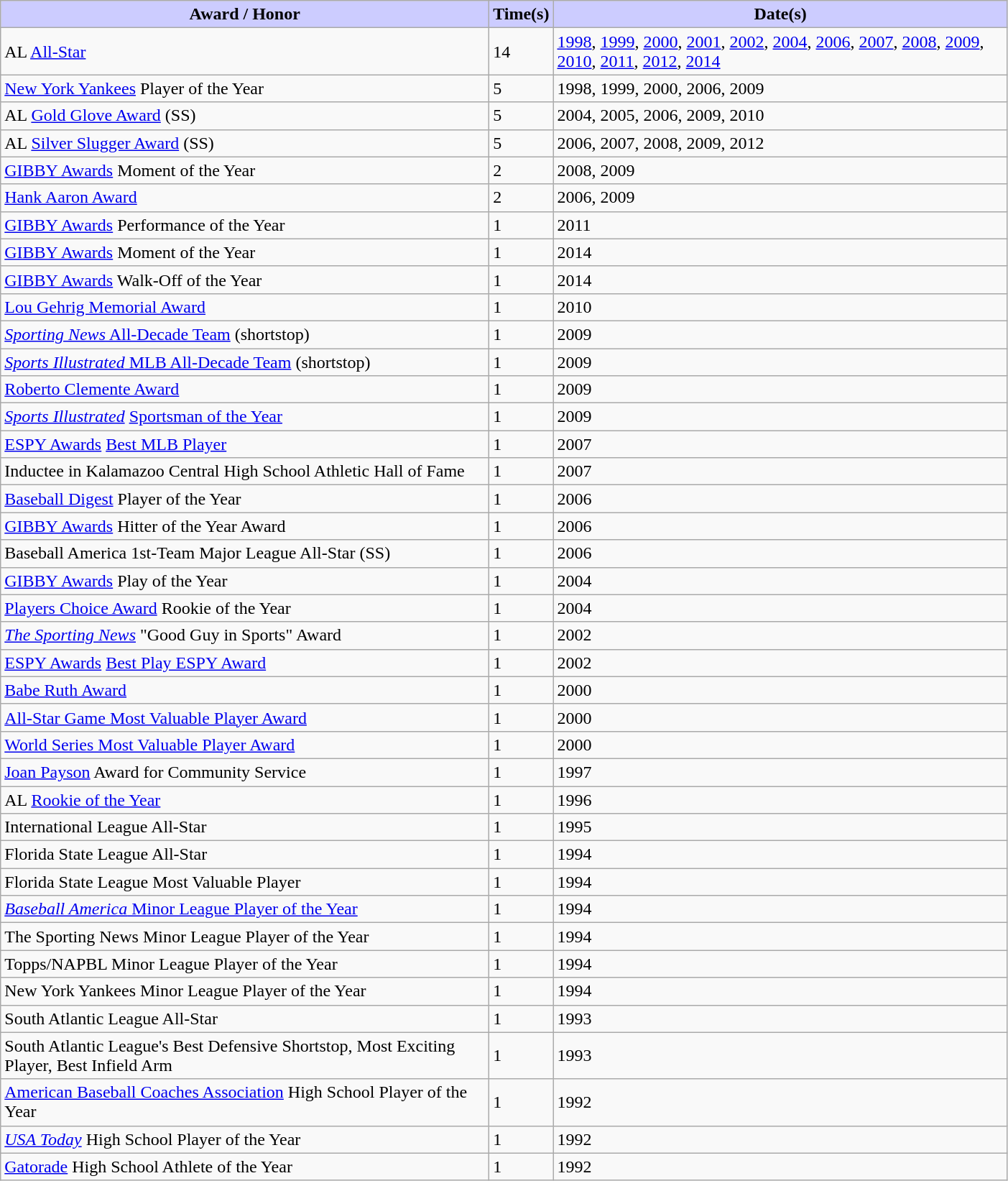<table class="wikitable sortable" style="width:74%">
<tr>
<th style="background:#ccf;">Award / Honor</th>
<th style="background:#ccf;">Time(s)</th>
<th style="background:#ccf;">Date(s)</th>
</tr>
<tr>
<td>AL <a href='#'>All-Star</a></td>
<td>14</td>
<td><a href='#'>1998</a>, <a href='#'>1999</a>, <a href='#'>2000</a>, <a href='#'>2001</a>, <a href='#'>2002</a>, <a href='#'>2004</a>, <a href='#'>2006</a>, <a href='#'>2007</a>, <a href='#'>2008</a>, <a href='#'>2009</a>, <a href='#'>2010</a>, <a href='#'>2011</a>, <a href='#'>2012</a>, <a href='#'>2014</a></td>
</tr>
<tr>
<td><a href='#'>New York Yankees</a> Player of the Year</td>
<td>5</td>
<td>1998, 1999, 2000, 2006, 2009</td>
</tr>
<tr>
<td>AL <a href='#'>Gold Glove Award</a> (SS)</td>
<td>5</td>
<td>2004, 2005, 2006, 2009, 2010</td>
</tr>
<tr>
<td>AL <a href='#'>Silver Slugger Award</a> (SS)</td>
<td>5</td>
<td>2006, 2007, 2008, 2009, 2012</td>
</tr>
<tr>
<td><a href='#'>GIBBY Awards</a> Moment of the Year</td>
<td>2</td>
<td>2008, 2009</td>
</tr>
<tr>
<td><a href='#'>Hank Aaron Award</a></td>
<td>2</td>
<td>2006, 2009</td>
</tr>
<tr>
<td><a href='#'>GIBBY Awards</a> Performance of the Year</td>
<td>1</td>
<td>2011</td>
</tr>
<tr>
<td><a href='#'>GIBBY Awards</a> Moment of the Year</td>
<td>1</td>
<td>2014</td>
</tr>
<tr>
<td><a href='#'>GIBBY Awards</a> Walk-Off of the Year</td>
<td>1</td>
<td>2014</td>
</tr>
<tr>
<td><a href='#'>Lou Gehrig Memorial Award</a></td>
<td>1</td>
<td>2010</td>
</tr>
<tr>
<td><a href='#'><em>Sporting News</em> All-Decade Team</a> (shortstop)</td>
<td>1</td>
<td>2009</td>
</tr>
<tr>
<td><a href='#'><em>Sports Illustrated</em> MLB All-Decade Team</a> (shortstop)</td>
<td>1</td>
<td>2009</td>
</tr>
<tr>
<td><a href='#'>Roberto Clemente Award</a></td>
<td>1</td>
<td>2009</td>
</tr>
<tr>
<td><em><a href='#'>Sports Illustrated</a></em> <a href='#'>Sportsman of the Year</a></td>
<td>1</td>
<td>2009</td>
</tr>
<tr>
<td><a href='#'>ESPY Awards</a> <a href='#'>Best MLB Player</a></td>
<td>1</td>
<td>2007</td>
</tr>
<tr>
<td>Inductee in Kalamazoo Central High School Athletic Hall of Fame</td>
<td>1</td>
<td>2007</td>
</tr>
<tr>
<td><a href='#'>Baseball Digest</a> Player of the Year</td>
<td>1</td>
<td>2006</td>
</tr>
<tr>
<td><a href='#'>GIBBY Awards</a> Hitter of the Year Award</td>
<td>1</td>
<td>2006</td>
</tr>
<tr>
<td>Baseball America 1st-Team Major League All-Star (SS)</td>
<td>1</td>
<td>2006</td>
</tr>
<tr>
<td><a href='#'>GIBBY Awards</a> Play of the Year</td>
<td>1</td>
<td>2004</td>
</tr>
<tr>
<td><a href='#'>Players Choice Award</a> Rookie of the Year</td>
<td>1</td>
<td>2004</td>
</tr>
<tr>
<td><em><a href='#'>The Sporting News</a></em> "Good Guy in Sports" Award</td>
<td>1</td>
<td>2002</td>
</tr>
<tr>
<td><a href='#'>ESPY Awards</a> <a href='#'>Best Play ESPY Award</a></td>
<td>1</td>
<td>2002</td>
</tr>
<tr>
<td><a href='#'>Babe Ruth Award</a></td>
<td>1</td>
<td>2000</td>
</tr>
<tr>
<td><a href='#'>All-Star Game Most Valuable Player Award</a></td>
<td>1</td>
<td>2000</td>
</tr>
<tr>
<td><a href='#'>World Series Most Valuable Player Award</a></td>
<td>1</td>
<td>2000</td>
</tr>
<tr>
<td><a href='#'>Joan Payson</a> Award for Community Service</td>
<td>1</td>
<td>1997</td>
</tr>
<tr>
<td>AL <a href='#'>Rookie of the Year</a></td>
<td>1</td>
<td>1996</td>
</tr>
<tr>
<td>International League All-Star</td>
<td>1</td>
<td>1995</td>
</tr>
<tr>
<td>Florida State League All-Star</td>
<td>1</td>
<td>1994</td>
</tr>
<tr>
<td>Florida State League Most Valuable Player</td>
<td>1</td>
<td>1994</td>
</tr>
<tr>
<td><a href='#'><em>Baseball America</em> Minor League Player of the Year</a></td>
<td>1</td>
<td>1994</td>
</tr>
<tr>
<td>The Sporting News Minor League Player of the Year</td>
<td>1</td>
<td>1994</td>
</tr>
<tr>
<td>Topps/NAPBL Minor League Player of the Year</td>
<td>1</td>
<td>1994</td>
</tr>
<tr>
<td>New York Yankees Minor League Player of the Year</td>
<td>1</td>
<td>1994</td>
</tr>
<tr>
<td>South Atlantic League All-Star</td>
<td>1</td>
<td>1993</td>
</tr>
<tr>
<td>South Atlantic League's Best Defensive Shortstop, Most Exciting Player, Best Infield Arm</td>
<td>1</td>
<td>1993</td>
</tr>
<tr>
<td><a href='#'>American Baseball Coaches Association</a> High School Player of the Year</td>
<td>1</td>
<td>1992</td>
</tr>
<tr>
<td><em><a href='#'>USA Today</a></em> High School Player of the Year</td>
<td>1</td>
<td>1992</td>
</tr>
<tr>
<td><a href='#'>Gatorade</a> High School Athlete of the Year</td>
<td>1</td>
<td>1992</td>
</tr>
</table>
